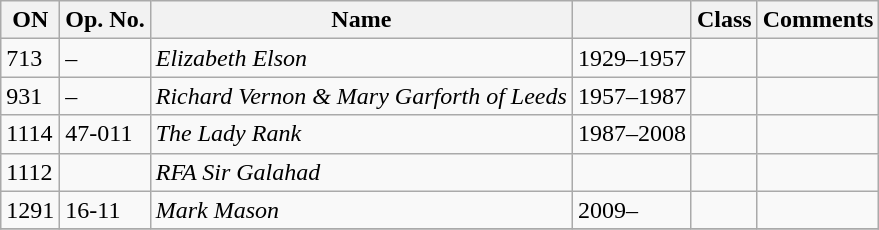<table class="wikitable">
<tr>
<th>ON</th>
<th>Op. No.</th>
<th>Name</th>
<th></th>
<th>Class</th>
<th>Comments</th>
</tr>
<tr>
<td>713</td>
<td>–</td>
<td><em>Elizabeth Elson</em></td>
<td>1929–1957</td>
<td></td>
<td></td>
</tr>
<tr>
<td>931</td>
<td>–</td>
<td><em>Richard Vernon & Mary Garforth of Leeds</em></td>
<td>1957–1987</td>
<td></td>
<td></td>
</tr>
<tr>
<td>1114</td>
<td>47-011</td>
<td><em>The Lady Rank</em></td>
<td>1987–2008</td>
<td></td>
<td></td>
</tr>
<tr>
<td>1112</td>
<td></td>
<td><em>RFA Sir Galahad</em></td>
<td></td>
<td></td>
<td></td>
</tr>
<tr>
<td>1291</td>
<td>16-11</td>
<td><em>Mark Mason</em></td>
<td>2009–</td>
<td></td>
<td></td>
</tr>
<tr>
</tr>
</table>
